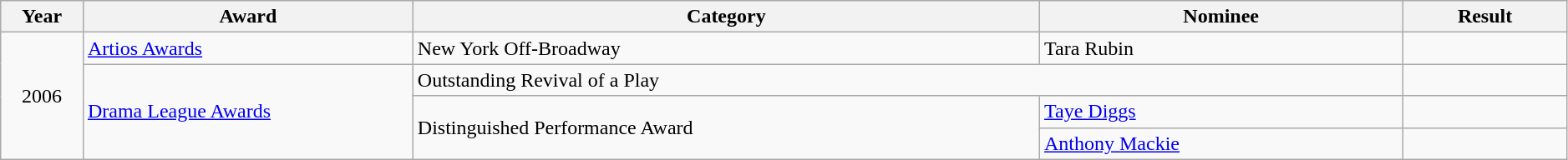<table class="wikitable sortable" style="width: 99%;">
<tr>
<th scope="col" style="width:5%;">Year</th>
<th scope="col" style="width:20%;">Award</th>
<th scope="col" style="width:38%;">Category</th>
<th scope="col" style="width:22%;">Nominee</th>
<th scope="col" style="width:10%;">Result</th>
</tr>
<tr>
<td rowspan="4" align="center">2006</td>
<td><a href='#'>Artios Awards</a></td>
<td>New York Off-Broadway</td>
<td>Tara Rubin</td>
<td></td>
</tr>
<tr>
<td rowspan="3"><a href='#'>Drama League Awards</a></td>
<td colspan="2">Outstanding Revival of a Play</td>
<td></td>
</tr>
<tr>
<td rowspan="2">Distinguished Performance Award</td>
<td><a href='#'>Taye Diggs</a></td>
<td></td>
</tr>
<tr>
<td><a href='#'>Anthony Mackie</a></td>
<td></td>
</tr>
</table>
